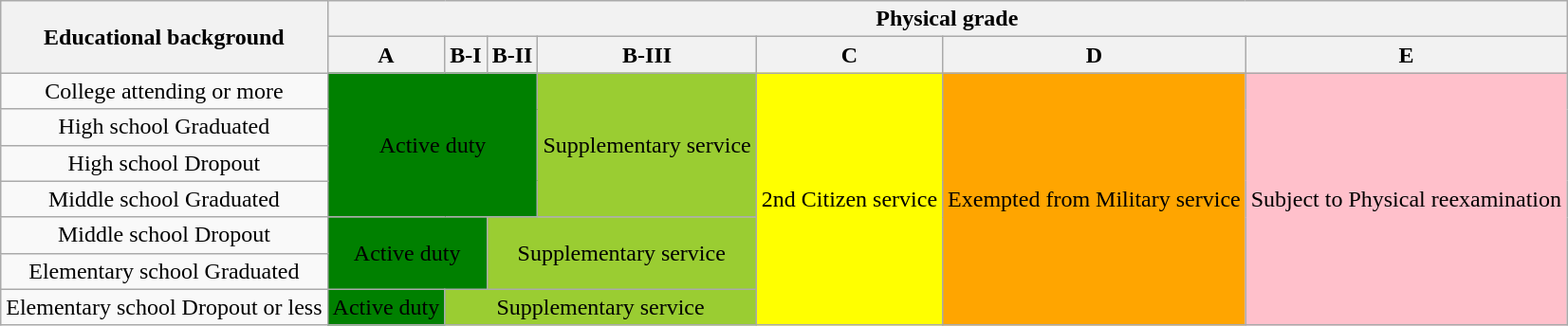<table class="wikitable">
<tr>
<th rowspan="2">Educational background</th>
<th colspan="7">Physical grade</th>
</tr>
<tr>
<th>A</th>
<th>B-I</th>
<th>B-II</th>
<th>B-III</th>
<th>C</th>
<th>D</th>
<th>E</th>
</tr>
<tr>
<td div style="text-align:center">College attending or more</td>
<td colspan="3" rowspan="4" div style="background:green; text-align:center;">Active duty</td>
<td rowspan="4" div style="background:yellowgreen; text-align:center;">Supplementary service</td>
<td rowspan="7" div style="background:yellow; text-align:center;">2nd Citizen service</td>
<td rowspan="7" div style="background:orange; text-align:center;">Exempted from Military service</td>
<td rowspan="7" div style="background:pink; text-align:center;">Subject to Physical reexamination</td>
</tr>
<tr>
<td div style="text-align:center">High school Graduated</td>
</tr>
<tr>
<td div style="text-align:center">High school Dropout</td>
</tr>
<tr>
<td div style="text-align:center">Middle school Graduated</td>
</tr>
<tr>
<td div style="text-align:center">Middle school Dropout</td>
<td colspan="2" rowspan="2" div style="background:green; text-align:center;">Active duty</td>
<td colspan="2" rowspan="2" div style="background:yellowgreen; text-align:center;">Supplementary service</td>
</tr>
<tr>
<td div style="text-align:center">Elementary school Graduated</td>
</tr>
<tr>
<td div style="text-align:center">Elementary school Dropout or less</td>
<td div style="background:green; text-align:center;">Active duty</td>
<td colspan="3" div style="background:yellowgreen; text-align:center;">Supplementary service</td>
</tr>
</table>
